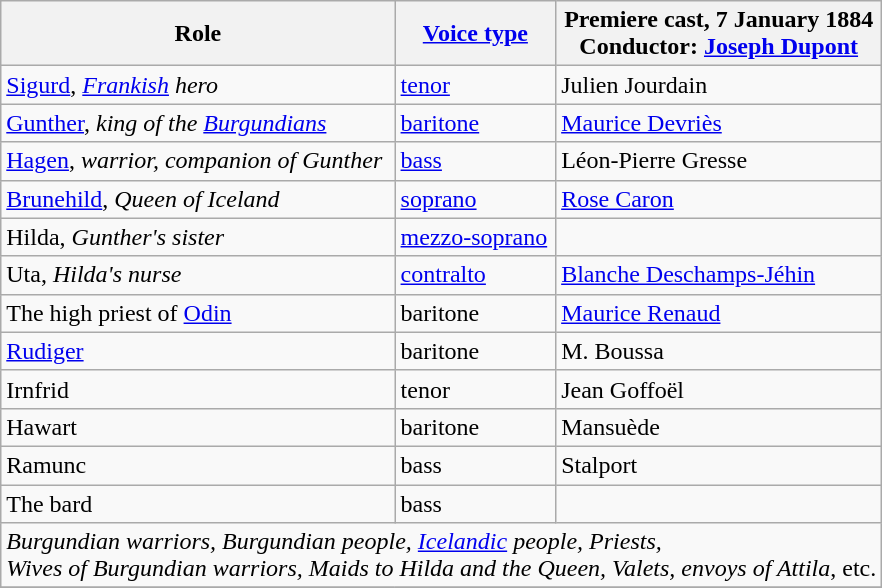<table class="wikitable">
<tr>
<th>Role</th>
<th><a href='#'>Voice type</a></th>
<th>Premiere cast, 7 January 1884<br>Conductor: <a href='#'>Joseph Dupont</a></th>
</tr>
<tr>
<td><a href='#'>Sigurd</a>, <em><a href='#'>Frankish</a> hero</em></td>
<td><a href='#'>tenor</a></td>
<td>Julien Jourdain</td>
</tr>
<tr>
<td><a href='#'>Gunther</a>, <em>king of the <a href='#'>Burgundians</a></em></td>
<td><a href='#'>baritone</a></td>
<td><a href='#'>Maurice Devriès</a></td>
</tr>
<tr>
<td><a href='#'>Hagen</a>, <em>warrior, companion of Gunther</em></td>
<td><a href='#'>bass</a></td>
<td>Léon-Pierre Gresse</td>
</tr>
<tr>
<td><a href='#'>Brunehild</a>, <em>Queen of Iceland</em></td>
<td><a href='#'>soprano</a></td>
<td><a href='#'>Rose Caron</a></td>
</tr>
<tr>
<td>Hilda, <em>Gunther's sister</em></td>
<td><a href='#'>mezzo-soprano</a></td>
<td></td>
</tr>
<tr>
<td>Uta, <em>Hilda's nurse</em></td>
<td><a href='#'>contralto</a></td>
<td><a href='#'>Blanche Deschamps-Jéhin</a></td>
</tr>
<tr>
<td>The high priest of <a href='#'>Odin</a></td>
<td>baritone</td>
<td><a href='#'>Maurice Renaud</a></td>
</tr>
<tr>
<td><a href='#'>Rudiger</a></td>
<td>baritone</td>
<td>M. Boussa</td>
</tr>
<tr>
<td>Irnfrid</td>
<td>tenor</td>
<td>Jean Goffoël</td>
</tr>
<tr>
<td>Hawart</td>
<td>baritone</td>
<td>Mansuède</td>
</tr>
<tr>
<td>Ramunc</td>
<td>bass</td>
<td>Stalport</td>
</tr>
<tr>
<td>The bard</td>
<td>bass</td>
<td></td>
</tr>
<tr>
<td colspan="3"><em>Burgundian warriors, Burgundian people, <a href='#'>Icelandic</a> people, Priests,<br>Wives of Burgundian warriors, Maids to Hilda and the Queen, Valets, envoys of Attila</em>, etc.</td>
</tr>
<tr>
</tr>
</table>
